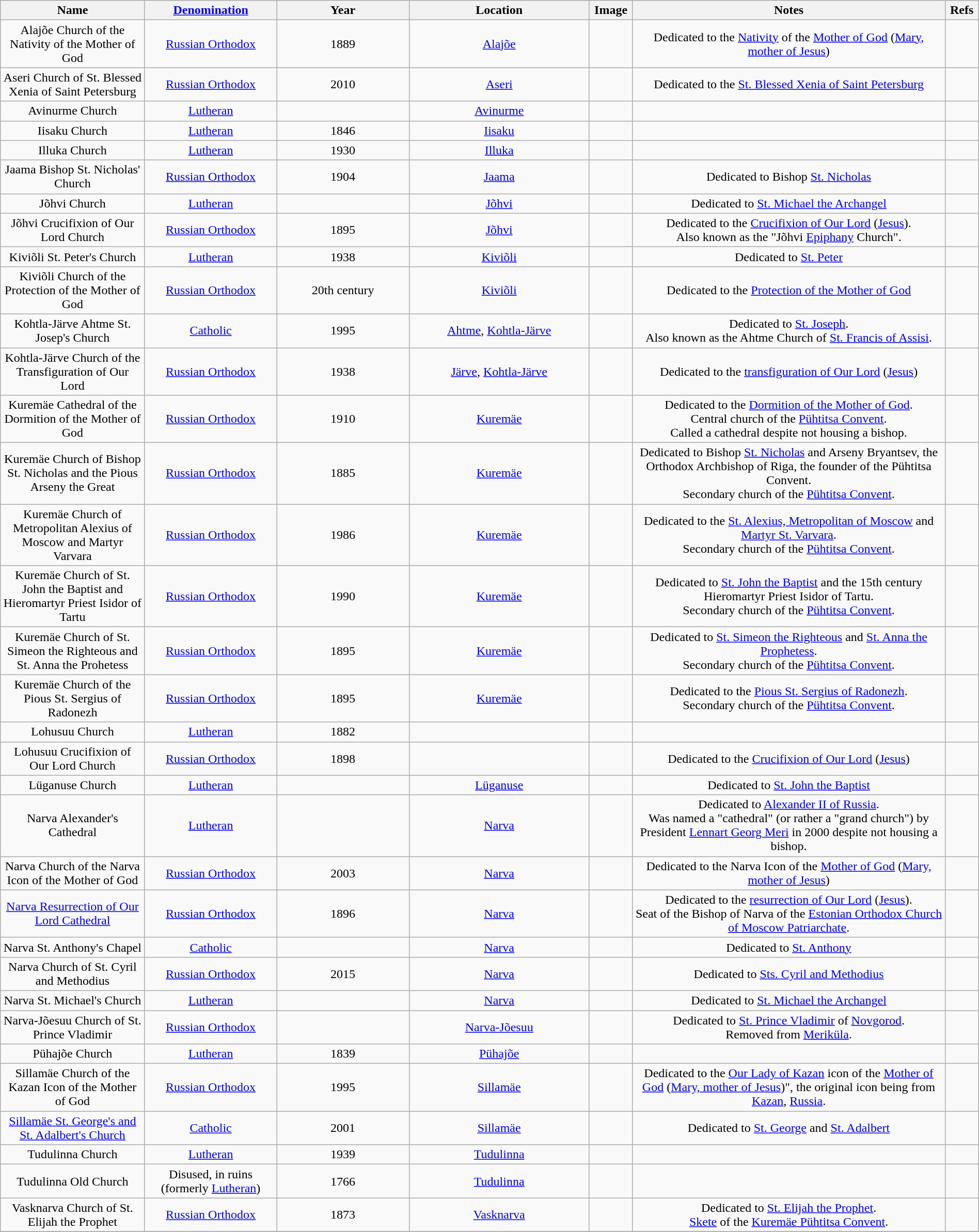<table class="wikitable sortable" style="width:100%; text-align: center">
<tr>
<th width = 12%>Name</th>
<th width = 11%><a href='#'>Denomination</a></th>
<th width = 11%>Year</th>
<th width = 15%>Location</th>
<th width =  2% class="unsortable">Image</th>
<th width = 26% class="unsortable">Notes</th>
<th width =  2% class="unsortable">Refs</th>
</tr>
<tr>
<td>Alajõe Church of the Nativity of the Mother of God</td>
<td><a href='#'>Russian Orthodox</a></td>
<td>1889</td>
<td><a href='#'>Alajõe</a><br></td>
<td></td>
<td>Dedicated to the <a href='#'>Nativity</a> of the <a href='#'>Mother of God</a> (<a href='#'>Mary, mother of Jesus</a>)</td>
<td></td>
</tr>
<tr>
<td>Aseri Church of St. Blessed Xenia of Saint Petersburg</td>
<td><a href='#'>Russian Orthodox</a></td>
<td>2010</td>
<td><a href='#'>Aseri</a><br></td>
<td></td>
<td>Dedicated to the <a href='#'>St. Blessed Xenia of Saint Petersburg</a></td>
<td></td>
</tr>
<tr>
<td>Avinurme Church</td>
<td><a href='#'>Lutheran</a></td>
<td></td>
<td><a href='#'>Avinurme</a><br></td>
<td></td>
<td></td>
<td></td>
</tr>
<tr>
<td>Iisaku Church</td>
<td><a href='#'>Lutheran</a></td>
<td>1846</td>
<td><a href='#'>Iisaku</a><br></td>
<td></td>
<td></td>
<td></td>
</tr>
<tr>
<td>Illuka Church</td>
<td><a href='#'>Lutheran</a></td>
<td>1930</td>
<td><a href='#'>Illuka</a><br></td>
<td></td>
<td></td>
<td></td>
</tr>
<tr>
<td>Jaama Bishop St. Nicholas' Church</td>
<td><a href='#'>Russian Orthodox</a></td>
<td>1904</td>
<td><a href='#'>Jaama</a><br></td>
<td></td>
<td>Dedicated to Bishop <a href='#'>St. Nicholas</a></td>
<td></td>
</tr>
<tr>
<td>Jõhvi Church</td>
<td><a href='#'>Lutheran</a></td>
<td></td>
<td><a href='#'>Jõhvi</a><br></td>
<td></td>
<td>Dedicated to <a href='#'>St. Michael the Archangel</a></td>
<td></td>
</tr>
<tr>
<td>Jõhvi Crucifixion of Our Lord Church</td>
<td><a href='#'>Russian Orthodox</a></td>
<td>1895</td>
<td><a href='#'>Jõhvi</a><br></td>
<td></td>
<td>Dedicated to the <a href='#'>Crucifixion of Our Lord</a> (<a href='#'>Jesus</a>).<br>Also known as the "Jõhvi <a href='#'>Epiphany</a> Church".</td>
<td></td>
</tr>
<tr>
<td>Kiviõli St. Peter's Church</td>
<td><a href='#'>Lutheran</a></td>
<td>1938</td>
<td><a href='#'>Kiviõli</a></td>
<td></td>
<td>Dedicated to <a href='#'>St. Peter</a></td>
<td></td>
</tr>
<tr>
<td>Kiviõli Church of the Protection of the Mother of God</td>
<td><a href='#'>Russian Orthodox</a></td>
<td>20th century</td>
<td><a href='#'>Kiviõli</a><br></td>
<td></td>
<td>Dedicated to the <a href='#'>Protection of the Mother of God</a></td>
<td></td>
</tr>
<tr>
<td>Kohtla-Järve Ahtme St. Josep's Church</td>
<td><a href='#'>Catholic</a></td>
<td>1995</td>
<td><a href='#'>Ahtme</a>, <a href='#'>Kohtla-Järve</a><br></td>
<td></td>
<td>Dedicated to <a href='#'>St. Joseph</a>.<br>Also known as the Ahtme Church of <a href='#'>St. Francis of Assisi</a>.</td>
<td></td>
</tr>
<tr>
<td>Kohtla-Järve Church of the Transfiguration of Our Lord</td>
<td><a href='#'>Russian Orthodox</a></td>
<td>1938</td>
<td><a href='#'>Järve</a>, <a href='#'>Kohtla-Järve</a><br></td>
<td></td>
<td>Dedicated to the <a href='#'>transfiguration of Our Lord</a> (<a href='#'>Jesus</a>)</td>
<td></td>
</tr>
<tr>
<td>Kuremäe Cathedral of the Dormition of the Mother of God</td>
<td><a href='#'>Russian Orthodox</a></td>
<td>1910</td>
<td><a href='#'>Kuremäe</a><br></td>
<td></td>
<td>Dedicated to the <a href='#'>Dormition of the Mother of God</a>.<br>Central church of the <a href='#'>Pühtitsa Convent</a>.<br>Called a cathedral despite not housing a bishop.</td>
<td></td>
</tr>
<tr>
<td>Kuremäe Church of Bishop St. Nicholas and the Pious Arseny the Great</td>
<td><a href='#'>Russian Orthodox</a></td>
<td>1885</td>
<td><a href='#'>Kuremäe</a><br></td>
<td></td>
<td>Dedicated to Bishop  <a href='#'>St. Nicholas</a> and Arseny Bryantsev, the Orthodox Archbishop of Riga, the founder of the Pühtitsa Convent.<br>Secondary church of the <a href='#'>Pühtitsa Convent</a>.</td>
<td></td>
</tr>
<tr>
<td>Kuremäe Church of Metropolitan Alexius of Moscow and Martyr Varvara</td>
<td><a href='#'>Russian Orthodox</a></td>
<td>1986</td>
<td><a href='#'>Kuremäe</a><br></td>
<td></td>
<td>Dedicated to the <a href='#'>St. Alexius, Metropolitan of Moscow</a> and <a href='#'>Martyr St. Varvara</a>.<br>Secondary church of the <a href='#'>Pühtitsa Convent</a>.</td>
<td></td>
</tr>
<tr>
<td>Kuremäe Church of St. John the Baptist and Hieromartyr Priest Isidor of Tartu</td>
<td><a href='#'>Russian Orthodox</a></td>
<td>1990</td>
<td><a href='#'>Kuremäe</a><br></td>
<td></td>
<td>Dedicated to <a href='#'>St. John the Baptist</a> and the 15th century Hieromartyr Priest Isidor of Tartu.<br>Secondary church of the <a href='#'>Pühtitsa Convent</a>.</td>
<td></td>
</tr>
<tr>
<td>Kuremäe Church of St. Simeon the Righteous and St. Anna the Prohetess</td>
<td><a href='#'>Russian Orthodox</a></td>
<td>1895</td>
<td><a href='#'>Kuremäe</a><br></td>
<td></td>
<td>Dedicated to <a href='#'>St. Simeon the Righteous</a> and <a href='#'>St. Anna the Prophetess</a>.<br>Secondary church of the <a href='#'>Pühtitsa Convent</a>.</td>
<td></td>
</tr>
<tr>
<td>Kuremäe Church of the Pious St. Sergius of Radonezh</td>
<td><a href='#'>Russian Orthodox</a></td>
<td>1895</td>
<td><a href='#'>Kuremäe</a><br></td>
<td></td>
<td>Dedicated to the <a href='#'>Pious St. Sergius of Radonezh</a>.<br>Secondary church of the <a href='#'>Pühtitsa Convent</a>.</td>
<td></td>
</tr>
<tr>
<td>Lohusuu Church</td>
<td><a href='#'>Lutheran</a></td>
<td>1882</td>
<td></td>
<td></td>
<td></td>
<td></td>
</tr>
<tr>
<td>Lohusuu Crucifixion of Our Lord Church</td>
<td><a href='#'>Russian Orthodox</a></td>
<td>1898</td>
<td></td>
<td></td>
<td>Dedicated to the <a href='#'>Crucifixion of Our Lord</a> (<a href='#'>Jesus</a>)</td>
<td></td>
</tr>
<tr>
<td>Lüganuse Church</td>
<td><a href='#'>Lutheran</a></td>
<td></td>
<td><a href='#'>Lüganuse</a><br></td>
<td></td>
<td>Dedicated to <a href='#'>St. John the Baptist</a></td>
<td></td>
</tr>
<tr>
<td>Narva Alexander's Cathedral</td>
<td><a href='#'>Lutheran</a></td>
<td></td>
<td><a href='#'>Narva</a><br></td>
<td></td>
<td>Dedicated to <a href='#'>Alexander II of Russia</a>.<br>Was named a "cathedral" (or rather a "grand church") by President <a href='#'>Lennart Georg Meri</a> in 2000 despite not housing a bishop.</td>
<td></td>
</tr>
<tr>
<td>Narva Church of the Narva Icon of the Mother of God</td>
<td><a href='#'>Russian Orthodox</a></td>
<td>2003</td>
<td><a href='#'>Narva</a><br></td>
<td></td>
<td>Dedicated to the Narva Icon of the <a href='#'>Mother of God</a> (<a href='#'>Mary, mother of Jesus</a>)</td>
<td></td>
</tr>
<tr>
<td><a href='#'>Narva Resurrection of Our Lord Cathedral</a></td>
<td><a href='#'>Russian Orthodox</a></td>
<td>1896</td>
<td><a href='#'>Narva</a><br></td>
<td></td>
<td>Dedicated to the <a href='#'>resurrection of Our Lord</a> (<a href='#'>Jesus</a>).<br>Seat of the Bishop of Narva of the <a href='#'>Estonian Orthodox Church of Moscow Patriarchate</a>.</td>
<td></td>
</tr>
<tr>
<td>Narva St. Anthony's Chapel</td>
<td><a href='#'>Catholic</a></td>
<td></td>
<td><a href='#'>Narva</a><br></td>
<td></td>
<td>Dedicated to <a href='#'>St. Anthony</a></td>
<td></td>
</tr>
<tr>
<td>Narva Church of St. Cyril and Methodius</td>
<td><a href='#'>Russian Orthodox</a></td>
<td>2015</td>
<td><a href='#'>Narva</a><br></td>
<td></td>
<td>Dedicated to <a href='#'>Sts. Cyril and Methodius</a></td>
<td></td>
</tr>
<tr>
<td>Narva St. Michael's Church</td>
<td><a href='#'>Lutheran</a></td>
<td></td>
<td><a href='#'>Narva</a><br></td>
<td></td>
<td>Dedicated to <a href='#'>St. Michael the Archangel</a></td>
<td></td>
</tr>
<tr>
<td>Narva-Jõesuu Church of St. Prince Vladimir</td>
<td><a href='#'>Russian Orthodox</a></td>
<td></td>
<td><a href='#'>Narva-Jõesuu</a><br></td>
<td></td>
<td>Dedicated to <a href='#'>St. Prince Vladimir</a> of <a href='#'>Novgorod</a>.<br>Removed from <a href='#'>Meriküla</a>.</td>
<td></td>
</tr>
<tr>
<td>Pühajõe Church</td>
<td><a href='#'>Lutheran</a></td>
<td>1839</td>
<td><a href='#'>Pühajõe</a><br></td>
<td></td>
<td></td>
<td></td>
</tr>
<tr>
<td>Sillamäe Church of the Kazan Icon of the Mother of God</td>
<td><a href='#'>Russian Orthodox</a></td>
<td>1995</td>
<td><a href='#'>Sillamäe</a><br></td>
<td></td>
<td>Dedicated to the <a href='#'>Our Lady of Kazan</a> icon of the <a href='#'>Mother of God</a> (<a href='#'>Mary, mother of Jesus</a>)", the original icon being from <a href='#'>Kazan</a>, <a href='#'>Russia</a>.</td>
<td></td>
</tr>
<tr>
<td><a href='#'>Sillamäe St. George's and St. Adalbert's Church</a></td>
<td><a href='#'>Catholic</a></td>
<td>2001</td>
<td><a href='#'>Sillamäe</a><br></td>
<td></td>
<td>Dedicated to <a href='#'>St. George</a> and <a href='#'>St. Adalbert</a></td>
<td></td>
</tr>
<tr>
<td>Tudulinna Church</td>
<td><a href='#'>Lutheran</a></td>
<td>1939</td>
<td><a href='#'>Tudulinna</a><br></td>
<td></td>
<td></td>
<td></td>
</tr>
<tr>
<td>Tudulinna Old Church</td>
<td>Disused, in ruins<br>(formerly <a href='#'>Lutheran</a>)</td>
<td>1766</td>
<td><a href='#'>Tudulinna</a><br></td>
<td></td>
<td></td>
<td></td>
</tr>
<tr>
<td>Vasknarva Church of St. Elijah the Prophet</td>
<td><a href='#'>Russian Orthodox</a></td>
<td>1873</td>
<td><a href='#'>Vasknarva</a><br></td>
<td></td>
<td>Dedicated to <a href='#'>St. Elijah the Prophet</a>.<br><a href='#'>Skete</a> of the <a href='#'>Kuremäe Pühtitsa Convent</a>.</td>
<td></td>
</tr>
<tr>
</tr>
</table>
